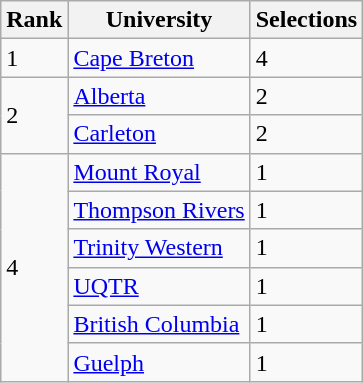<table class="wikitable">
<tr>
<th>Rank</th>
<th>University</th>
<th>Selections</th>
</tr>
<tr>
<td>1</td>
<td><a href='#'>Cape Breton</a></td>
<td>4</td>
</tr>
<tr>
<td rowspan="2">2</td>
<td><a href='#'>Alberta</a></td>
<td>2</td>
</tr>
<tr>
<td><a href='#'>Carleton</a></td>
<td>2</td>
</tr>
<tr>
<td rowspan="6">4</td>
<td><a href='#'>Mount Royal</a></td>
<td>1</td>
</tr>
<tr>
<td><a href='#'>Thompson Rivers</a></td>
<td>1</td>
</tr>
<tr>
<td><a href='#'>Trinity Western</a></td>
<td>1</td>
</tr>
<tr>
<td><a href='#'>UQTR</a></td>
<td>1</td>
</tr>
<tr>
<td><a href='#'>British Columbia</a></td>
<td>1</td>
</tr>
<tr>
<td><a href='#'>Guelph</a></td>
<td>1</td>
</tr>
</table>
